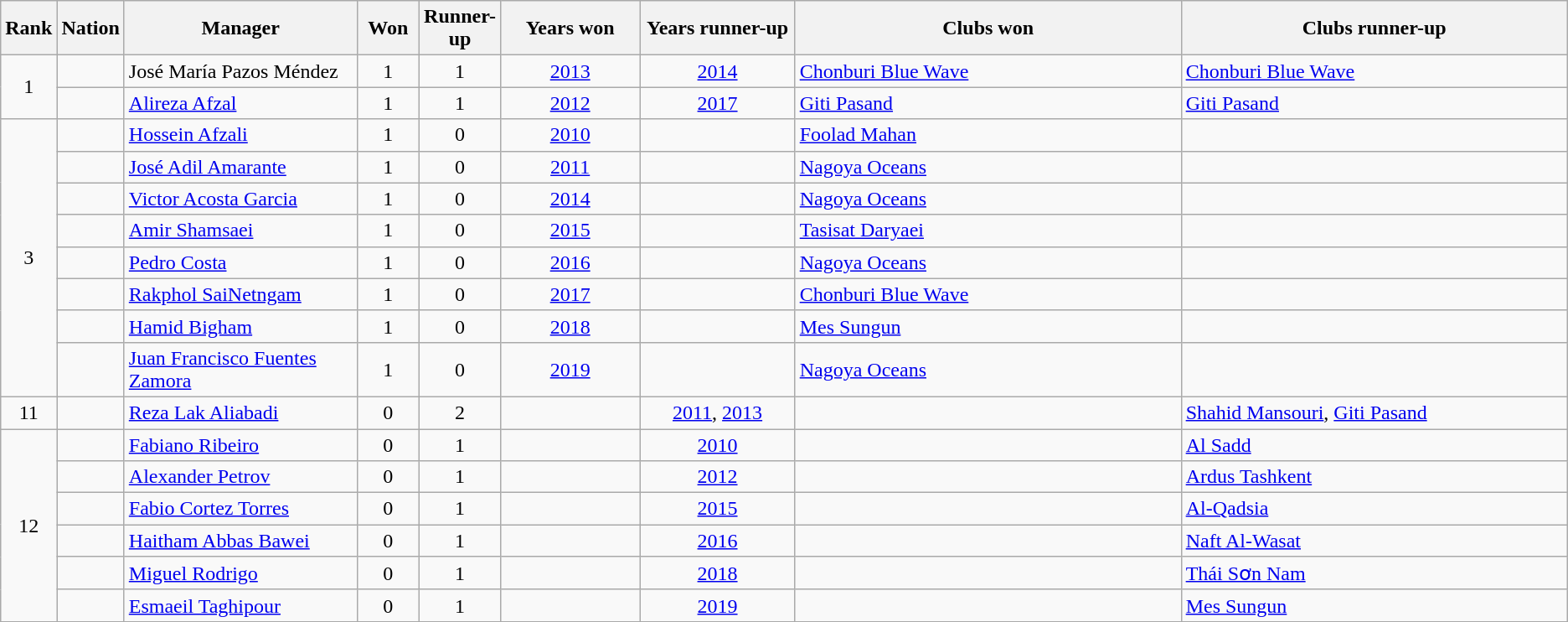<table class="wikitable" style=text-align:center>
<tr>
<th width=3%>Rank</th>
<th width=4%>Nation</th>
<th width=15%>Manager</th>
<th width=4%>Won</th>
<th width=5%>Runner-up</th>
<th width=9%>Years won</th>
<th width=10%>Years runner-up</th>
<th width=25%>Clubs won</th>
<th width=25%>Clubs runner-up</th>
</tr>
<tr>
<td rowspan="2">1</td>
<td></td>
<td align=left>José María Pazos Méndez</td>
<td>1</td>
<td>1</td>
<td><a href='#'>2013</a></td>
<td><a href='#'>2014</a></td>
<td align=left> <a href='#'>Chonburi Blue Wave</a></td>
<td align=left> <a href='#'>Chonburi Blue Wave</a></td>
</tr>
<tr>
<td></td>
<td align=left><a href='#'>Alireza Afzal</a></td>
<td>1</td>
<td>1</td>
<td><a href='#'>2012</a></td>
<td><a href='#'>2017</a></td>
<td align=left> <a href='#'>Giti Pasand</a></td>
<td align=left> <a href='#'>Giti Pasand</a></td>
</tr>
<tr>
<td rowspan="8">3</td>
<td></td>
<td align=left><a href='#'>Hossein Afzali</a></td>
<td>1</td>
<td>0</td>
<td><a href='#'>2010</a></td>
<td></td>
<td align=left> <a href='#'>Foolad Mahan</a></td>
<td></td>
</tr>
<tr>
<td></td>
<td align=left><a href='#'>José Adil Amarante</a></td>
<td>1</td>
<td>0</td>
<td><a href='#'>2011</a></td>
<td></td>
<td align=left> <a href='#'>Nagoya Oceans</a></td>
<td></td>
</tr>
<tr>
<td></td>
<td align=left><a href='#'>Victor Acosta Garcia</a></td>
<td>1</td>
<td>0</td>
<td><a href='#'>2014</a></td>
<td></td>
<td align=left> <a href='#'>Nagoya Oceans</a></td>
<td></td>
</tr>
<tr>
<td></td>
<td align=left><a href='#'>Amir Shamsaei</a></td>
<td>1</td>
<td>0</td>
<td><a href='#'>2015</a></td>
<td></td>
<td align=left> <a href='#'>Tasisat Daryaei</a></td>
<td></td>
</tr>
<tr>
<td></td>
<td align=left><a href='#'>Pedro Costa</a></td>
<td>1</td>
<td>0</td>
<td><a href='#'>2016</a></td>
<td></td>
<td align=left> <a href='#'>Nagoya Oceans</a></td>
<td></td>
</tr>
<tr>
<td></td>
<td align=left><a href='#'>Rakphol SaiNetngam</a></td>
<td>1</td>
<td>0</td>
<td><a href='#'>2017</a></td>
<td></td>
<td align=left> <a href='#'>Chonburi Blue Wave</a></td>
<td></td>
</tr>
<tr>
<td></td>
<td align=left><a href='#'>Hamid Bigham</a></td>
<td>1</td>
<td>0</td>
<td><a href='#'>2018</a></td>
<td></td>
<td align=left> <a href='#'>Mes Sungun</a></td>
<td></td>
</tr>
<tr>
<td></td>
<td align=left><a href='#'>Juan Francisco Fuentes Zamora </a></td>
<td>1</td>
<td>0</td>
<td><a href='#'>2019</a></td>
<td></td>
<td align=left> <a href='#'>Nagoya Oceans</a></td>
<td></td>
</tr>
<tr>
<td>11</td>
<td></td>
<td align=left><a href='#'>Reza Lak Aliabadi</a></td>
<td>0</td>
<td>2</td>
<td></td>
<td><a href='#'>2011</a>, <a href='#'>2013</a></td>
<td></td>
<td align=left> <a href='#'>Shahid Mansouri</a>,  <a href='#'>Giti Pasand</a></td>
</tr>
<tr>
<td rowspan=6>12</td>
<td></td>
<td align=left><a href='#'>Fabiano Ribeiro</a></td>
<td>0</td>
<td>1</td>
<td></td>
<td><a href='#'>2010</a></td>
<td></td>
<td align=left> <a href='#'>Al Sadd</a></td>
</tr>
<tr>
<td></td>
<td align=left><a href='#'>Alexander Petrov</a></td>
<td>0</td>
<td>1</td>
<td></td>
<td><a href='#'>2012</a></td>
<td></td>
<td align=left> <a href='#'>Ardus Tashkent</a></td>
</tr>
<tr>
<td></td>
<td align=left><a href='#'>Fabio Cortez Torres</a></td>
<td>0</td>
<td>1</td>
<td></td>
<td><a href='#'>2015</a></td>
<td></td>
<td align=left> <a href='#'>Al-Qadsia</a></td>
</tr>
<tr>
<td></td>
<td align=left><a href='#'>Haitham Abbas Bawei</a></td>
<td>0</td>
<td>1</td>
<td></td>
<td><a href='#'>2016</a></td>
<td></td>
<td align=left> <a href='#'>Naft Al-Wasat</a></td>
</tr>
<tr>
<td></td>
<td align=left><a href='#'>Miguel Rodrigo</a></td>
<td>0</td>
<td>1</td>
<td></td>
<td><a href='#'>2018</a></td>
<td></td>
<td align=left> <a href='#'>Thái Sơn Nam</a></td>
</tr>
<tr>
<td></td>
<td align=left><a href='#'>Esmaeil Taghipour</a></td>
<td>0</td>
<td>1</td>
<td></td>
<td><a href='#'>2019</a></td>
<td></td>
<td align=left> <a href='#'>Mes Sungun</a></td>
</tr>
<tr>
</tr>
</table>
